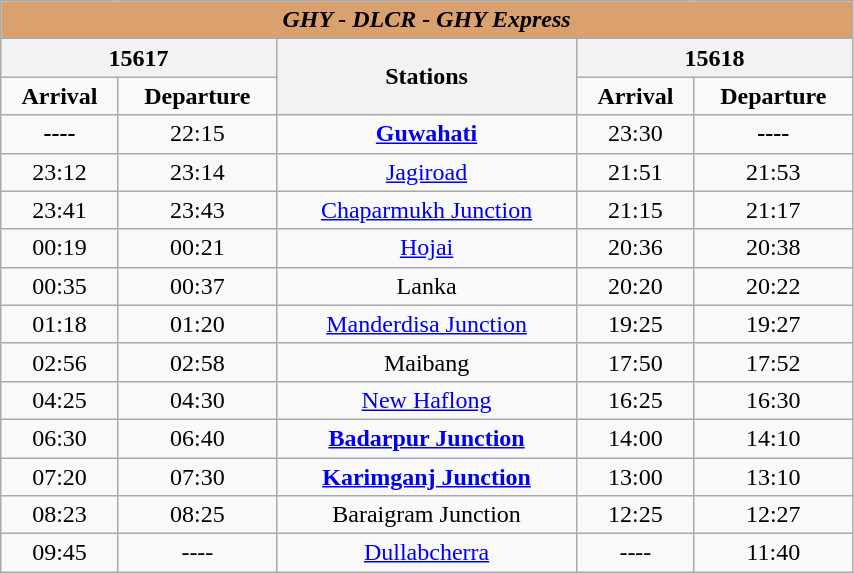<table class="wikitable" width="45%" style="text-align: center;">
<tr>
<th colspan="12" align="center" style="background:#DAA06D;"><span><em>GHY - DLCR - GHY Express</em></span></th>
</tr>
<tr>
<th colspan="2">15617</th>
<th rowspan="2">Stations</th>
<th colspan="2">15618</th>
</tr>
<tr>
<td><strong>Arrival</strong></td>
<td><strong>Departure</strong></td>
<td><strong>Arrival</strong></td>
<td><strong>Departure</strong></td>
</tr>
<tr>
<td><strong>----</strong></td>
<td>22:15</td>
<td><strong><a href='#'>Guwahati</a></strong></td>
<td>23:30</td>
<td><strong>----</strong></td>
</tr>
<tr>
<td>23:12</td>
<td>23:14</td>
<td><a href='#'>Jagiroad</a></td>
<td>21:51</td>
<td>21:53</td>
</tr>
<tr>
<td>23:41</td>
<td>23:43</td>
<td><a href='#'>Chaparmukh Junction</a></td>
<td>21:15</td>
<td>21:17</td>
</tr>
<tr>
<td>00:19</td>
<td>00:21</td>
<td><a href='#'>Hojai</a></td>
<td>20:36</td>
<td>20:38</td>
</tr>
<tr>
<td>00:35</td>
<td>00:37</td>
<td>Lanka</td>
<td>20:20</td>
<td>20:22</td>
</tr>
<tr>
<td>01:18</td>
<td>01:20</td>
<td><a href='#'>Manderdisa Junction</a></td>
<td>19:25</td>
<td>19:27</td>
</tr>
<tr>
<td>02:56</td>
<td>02:58</td>
<td>Maibang</td>
<td>17:50</td>
<td>17:52</td>
</tr>
<tr>
<td>04:25</td>
<td>04:30</td>
<td><a href='#'>New Haflong</a></td>
<td>16:25</td>
<td>16:30</td>
</tr>
<tr>
<td>06:30</td>
<td>06:40</td>
<td><strong><a href='#'>Badarpur Junction</a></strong></td>
<td>14:00</td>
<td>14:10</td>
</tr>
<tr>
<td>07:20</td>
<td>07:30</td>
<td><strong><a href='#'>Karimganj Junction</a></strong></td>
<td>13:00</td>
<td>13:10</td>
</tr>
<tr>
<td>08:23</td>
<td>08:25</td>
<td>Baraigram Junction</td>
<td>12:25</td>
<td>12:27</td>
</tr>
<tr>
<td>09:45</td>
<td>----</td>
<td><a href='#'>Dullabcherra</a></td>
<td>----</td>
<td>11:40</td>
</tr>
</table>
